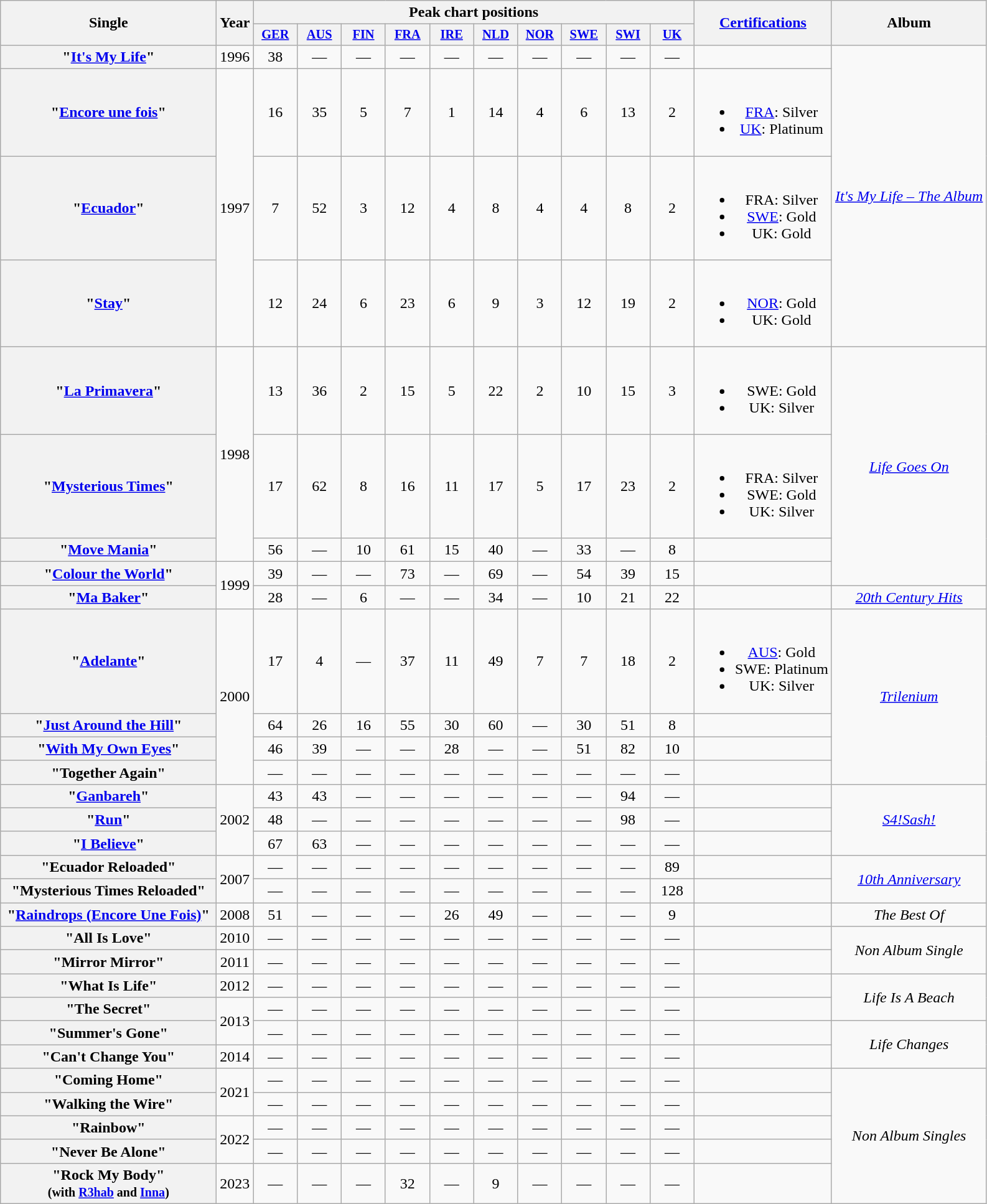<table class="wikitable plainrowheaders" style="text-align:center;" border="1">
<tr>
<th scope="colw" rowspan="2" style="width:14em;">Single</th>
<th scope="col" rowspan="2">Year</th>
<th scope="col" colspan="10">Peak chart positions</th>
<th scope="col" rowspan="2"><a href='#'>Certifications</a></th>
<th scope="col" rowspan="2">Album</th>
</tr>
<tr>
<th scope="col" style="width:3em;font-size:85%;"><a href='#'>GER</a><br></th>
<th scope="col" style="width:3em;font-size:85%;"><a href='#'>AUS</a><br></th>
<th scope="col" style="width:3em;font-size:85%;"><a href='#'>FIN</a><br></th>
<th scope="col" style="width:3em;font-size:85%;"><a href='#'>FRA</a><br></th>
<th scope="col" style="width:3em;font-size:85%;"><a href='#'>IRE</a><br></th>
<th scope="col" style="width:3em;font-size:85%;"><a href='#'>NLD</a><br></th>
<th scope="col" style="width:3em;font-size:85%;"><a href='#'>NOR</a><br></th>
<th scope="col" style="width:3em;font-size:85%;"><a href='#'>SWE</a><br></th>
<th scope="col" style="width:3em;font-size:85%;"><a href='#'>SWI</a><br></th>
<th scope="col" style="width:3em;font-size:85%;"><a href='#'>UK</a><br></th>
</tr>
<tr>
<th scope="row">"<a href='#'>It's My Life</a>"</th>
<td>1996</td>
<td>38</td>
<td>—</td>
<td>—</td>
<td>—</td>
<td>—</td>
<td>—</td>
<td>—</td>
<td>—</td>
<td>—</td>
<td>—</td>
<td></td>
<td rowspan="4"><em><a href='#'>It's My Life – The Album</a></em></td>
</tr>
<tr>
<th scope="row">"<a href='#'>Encore une fois</a>"<br></th>
<td rowspan="3">1997</td>
<td>16</td>
<td>35</td>
<td>5</td>
<td>7</td>
<td>1</td>
<td>14</td>
<td>4</td>
<td>6</td>
<td>13</td>
<td>2</td>
<td><br><ul><li><a href='#'>FRA</a>: Silver</li><li><a href='#'>UK</a>: Platinum</li></ul></td>
</tr>
<tr>
<th scope="row">"<a href='#'>Ecuador</a>"<br></th>
<td>7</td>
<td>52</td>
<td>3</td>
<td>12</td>
<td>4</td>
<td>8</td>
<td>4</td>
<td>4</td>
<td>8</td>
<td>2</td>
<td><br><ul><li>FRA: Silver</li><li><a href='#'>SWE</a>: Gold</li><li>UK: Gold</li></ul></td>
</tr>
<tr>
<th scope="row">"<a href='#'>Stay</a>"<br></th>
<td>12</td>
<td>24</td>
<td>6</td>
<td>23</td>
<td>6</td>
<td>9</td>
<td>3</td>
<td>12</td>
<td>19</td>
<td>2</td>
<td><br><ul><li><a href='#'>NOR</a>: Gold</li><li>UK: Gold</li></ul></td>
</tr>
<tr>
<th scope="row">"<a href='#'>La Primavera</a>"</th>
<td rowspan="3">1998</td>
<td>13</td>
<td>36</td>
<td>2</td>
<td>15</td>
<td>5</td>
<td>22</td>
<td>2</td>
<td>10</td>
<td>15</td>
<td>3</td>
<td><br><ul><li>SWE: Gold</li><li>UK: Silver</li></ul></td>
<td rowspan="4"><em><a href='#'>Life Goes On</a></em></td>
</tr>
<tr>
<th scope="row">"<a href='#'>Mysterious Times</a>"<br></th>
<td>17</td>
<td>62</td>
<td>8</td>
<td>16</td>
<td>11</td>
<td>17</td>
<td>5</td>
<td>17</td>
<td>23</td>
<td>2</td>
<td><br><ul><li>FRA: Silver</li><li>SWE: Gold</li><li>UK: Silver</li></ul></td>
</tr>
<tr>
<th scope="row">"<a href='#'>Move Mania</a>"<br></th>
<td>56</td>
<td>—</td>
<td>10</td>
<td>61</td>
<td>15</td>
<td>40</td>
<td>—</td>
<td>33</td>
<td>—</td>
<td>8</td>
<td></td>
</tr>
<tr>
<th scope="row">"<a href='#'>Colour the World</a>"<br></th>
<td rowspan="2">1999</td>
<td>39</td>
<td>—</td>
<td>—</td>
<td>73</td>
<td>—</td>
<td>69</td>
<td>—</td>
<td>54</td>
<td>39</td>
<td>15</td>
<td></td>
</tr>
<tr>
<th scope="row">"<a href='#'>Ma Baker</a>"<br></th>
<td>28</td>
<td>—</td>
<td>6</td>
<td>—</td>
<td>—</td>
<td>34</td>
<td>—</td>
<td>10</td>
<td>21</td>
<td>22</td>
<td></td>
<td><em><a href='#'>20th Century Hits</a></em></td>
</tr>
<tr>
<th scope="row">"<a href='#'>Adelante</a>"<br></th>
<td rowspan="4">2000</td>
<td>17</td>
<td>4</td>
<td>—</td>
<td>37</td>
<td>11</td>
<td>49</td>
<td>7</td>
<td>7</td>
<td>18</td>
<td>2</td>
<td><br><ul><li><a href='#'>AUS</a>: Gold</li><li>SWE: Platinum</li><li>UK: Silver</li></ul></td>
<td rowspan="4"><em><a href='#'>Trilenium</a></em></td>
</tr>
<tr>
<th scope="row">"<a href='#'>Just Around the Hill</a>"<br></th>
<td>64</td>
<td>26</td>
<td>16</td>
<td>55</td>
<td>30</td>
<td>60</td>
<td>—</td>
<td>30</td>
<td>51</td>
<td>8</td>
<td></td>
</tr>
<tr>
<th scope="row">"<a href='#'>With My Own Eyes</a>"<br></th>
<td>46</td>
<td>39</td>
<td>—</td>
<td>—</td>
<td>28</td>
<td>—</td>
<td>—</td>
<td>51</td>
<td>82</td>
<td>10</td>
<td></td>
</tr>
<tr>
<th scope="row">"Together Again" <br></th>
<td>—</td>
<td>—</td>
<td>—</td>
<td>—</td>
<td>—</td>
<td>—</td>
<td>—</td>
<td>—</td>
<td>—</td>
<td>—</td>
<td></td>
</tr>
<tr>
<th scope="row">"<a href='#'>Ganbareh</a>"<br></th>
<td rowspan="3">2002</td>
<td>43</td>
<td>43</td>
<td>—</td>
<td>—</td>
<td>—</td>
<td>—</td>
<td>—</td>
<td>—</td>
<td>94</td>
<td>—</td>
<td></td>
<td rowspan="3"><em><a href='#'>S4!Sash!</a></em></td>
</tr>
<tr>
<th scope="row">"<a href='#'>Run</a>"<br></th>
<td>48</td>
<td>—</td>
<td>—</td>
<td>—</td>
<td>—</td>
<td>—</td>
<td>—</td>
<td>—</td>
<td>98</td>
<td>—</td>
<td></td>
</tr>
<tr>
<th scope="row">"<a href='#'>I Believe</a>"<br></th>
<td>67</td>
<td>63</td>
<td>—</td>
<td>—</td>
<td>—</td>
<td>—</td>
<td>—</td>
<td>—</td>
<td>—</td>
<td>—</td>
<td></td>
</tr>
<tr>
<th scope="row">"Ecuador Reloaded"<br></th>
<td rowspan="2">2007</td>
<td>—</td>
<td>—</td>
<td>—</td>
<td>—</td>
<td>—</td>
<td>—</td>
<td>—</td>
<td>—</td>
<td>—</td>
<td>89</td>
<td></td>
<td rowspan="2"><em><a href='#'>10th Anniversary</a></em></td>
</tr>
<tr>
<th scope="row">"Mysterious Times Reloaded"<br></th>
<td>—</td>
<td>—</td>
<td>—</td>
<td>—</td>
<td>—</td>
<td>—</td>
<td>—</td>
<td>—</td>
<td>—</td>
<td>128</td>
<td></td>
</tr>
<tr>
<th scope="row">"<a href='#'>Raindrops (Encore Une Fois)</a>"<br></th>
<td>2008</td>
<td>51</td>
<td>—</td>
<td>—</td>
<td>—</td>
<td>26</td>
<td>49</td>
<td>—</td>
<td>—</td>
<td>—</td>
<td>9</td>
<td></td>
<td><em>The Best Of</em></td>
</tr>
<tr>
<th scope="row">"All Is Love"<br></th>
<td>2010</td>
<td>—</td>
<td>—</td>
<td>—</td>
<td>—</td>
<td>—</td>
<td>—</td>
<td>—</td>
<td>—</td>
<td>—</td>
<td>—</td>
<td></td>
<td rowspan="2"><em>Non Album Single</em></td>
</tr>
<tr>
<th scope="row">"Mirror Mirror"<br></th>
<td>2011</td>
<td>—</td>
<td>—</td>
<td>—</td>
<td>—</td>
<td>—</td>
<td>—</td>
<td>—</td>
<td>—</td>
<td>—</td>
<td>—</td>
</tr>
<tr>
<th scope="row">"What Is Life"<br></th>
<td>2012</td>
<td>—</td>
<td>—</td>
<td>—</td>
<td>—</td>
<td>—</td>
<td>—</td>
<td>—</td>
<td>—</td>
<td>—</td>
<td>—</td>
<td></td>
<td rowspan=2><em>Life Is A Beach</em></td>
</tr>
<tr>
<th scope="row">"The Secret"<br></th>
<td rowspan=2>2013</td>
<td>—</td>
<td>—</td>
<td>—</td>
<td>—</td>
<td>—</td>
<td>—</td>
<td>—</td>
<td>—</td>
<td>—</td>
<td>—</td>
<td></td>
</tr>
<tr>
<th scope="row">"Summer's Gone"<br></th>
<td>—</td>
<td>—</td>
<td>—</td>
<td>—</td>
<td>—</td>
<td>—</td>
<td>—</td>
<td>—</td>
<td>—</td>
<td>—</td>
<td></td>
<td rowspan=2><em>Life Changes</em></td>
</tr>
<tr>
<th scope="row">"Can't Change You"<br></th>
<td rowspan=1>2014</td>
<td>—</td>
<td>—</td>
<td>—</td>
<td>—</td>
<td>—</td>
<td>—</td>
<td>—</td>
<td>—</td>
<td>—</td>
<td>—</td>
<td></td>
</tr>
<tr>
<th scope="row">"Coming Home"<br></th>
<td rowspan=2>2021</td>
<td>—</td>
<td>—</td>
<td>—</td>
<td>—</td>
<td>—</td>
<td>—</td>
<td>—</td>
<td>—</td>
<td>—</td>
<td>—</td>
<td></td>
<td rowspan="5"><em>Non Album Singles</em></td>
</tr>
<tr>
<th scope="row">"Walking the Wire"<br></th>
<td>—</td>
<td>—</td>
<td>—</td>
<td>—</td>
<td>—</td>
<td>—</td>
<td>—</td>
<td>—</td>
<td>—</td>
<td>—</td>
<td></td>
</tr>
<tr>
<th scope="row">"Rainbow"<br></th>
<td rowspan=2>2022</td>
<td>—</td>
<td>—</td>
<td>—</td>
<td>—</td>
<td>—</td>
<td>—</td>
<td>—</td>
<td>—</td>
<td>—</td>
<td>—</td>
<td></td>
</tr>
<tr>
<th scope="row">"Never Be Alone"<br></th>
<td>—</td>
<td>—</td>
<td>—</td>
<td>—</td>
<td>—</td>
<td>—</td>
<td>—</td>
<td>—</td>
<td>—</td>
<td>—</td>
<td></td>
</tr>
<tr>
<th scope=row>"Rock My Body"<br><small>(with <a href='#'>R3hab</a> and <a href='#'>Inna</a>)</small></th>
<td>2023</td>
<td>—</td>
<td>—</td>
<td>—</td>
<td>32<br></td>
<td>—</td>
<td>9</td>
<td>—</td>
<td>—</td>
<td>—</td>
<td>—</td>
<td></td>
</tr>
</table>
